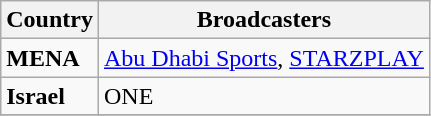<table class="wikitable" border="1">
<tr>
<th>Country</th>
<th>Broadcasters</th>
</tr>
<tr>
<td><strong>MENA</strong></td>
<td><a href='#'>Abu Dhabi Sports</a>, <a href='#'>STARZPLAY</a></td>
</tr>
<tr>
<td><strong>Israel</strong></td>
<td>ONE</td>
</tr>
<tr>
</tr>
</table>
